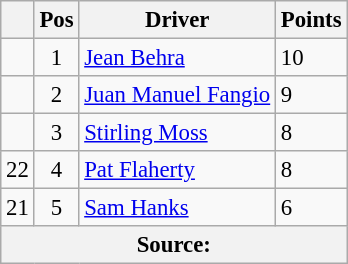<table class="wikitable" style="font-size: 95%;">
<tr>
<th></th>
<th>Pos</th>
<th>Driver</th>
<th>Points</th>
</tr>
<tr>
<td align="left"></td>
<td align="center">1</td>
<td> <a href='#'>Jean Behra</a></td>
<td align="left">10</td>
</tr>
<tr>
<td align="left"></td>
<td align="center">2</td>
<td> <a href='#'>Juan Manuel Fangio</a></td>
<td align="left">9</td>
</tr>
<tr>
<td align="left"></td>
<td align="center">3</td>
<td> <a href='#'>Stirling Moss</a></td>
<td align="left">8</td>
</tr>
<tr>
<td align="left"> 22</td>
<td align="center">4</td>
<td> <a href='#'>Pat Flaherty</a></td>
<td align="left">8</td>
</tr>
<tr>
<td align="left"> 21</td>
<td align="center">5</td>
<td> <a href='#'>Sam Hanks</a></td>
<td align="left">6</td>
</tr>
<tr>
<th colspan=4>Source:</th>
</tr>
</table>
